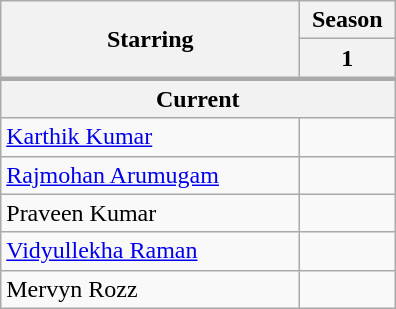<table class="wikitable plainrowheaders">
<tr>
<th rowspan="2" scope="col" style="width:12em;">Starring</th>
<th scope="col">Season</th>
</tr>
<tr>
<th scope="col" style="width:3.5em;">1</th>
</tr>
<tr style="border-top:3px solid #aaa;">
<th colspan="2">Current</th>
</tr>
<tr>
<td><a href='#'>Karthik Kumar</a></td>
<td></td>
</tr>
<tr>
<td><a href='#'>Rajmohan Arumugam</a></td>
<td></td>
</tr>
<tr>
<td>Praveen Kumar</td>
<td></td>
</tr>
<tr>
<td><a href='#'>Vidyullekha Raman</a></td>
<td></td>
</tr>
<tr>
<td>Mervyn Rozz</td>
<td></td>
</tr>
</table>
